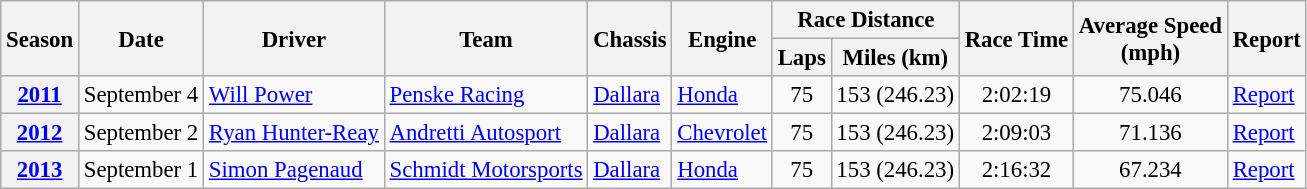<table class="wikitable" style="font-size: 95%;">
<tr>
<th rowspan="2">Season</th>
<th rowspan="2">Date</th>
<th rowspan="2">Driver</th>
<th rowspan="2">Team</th>
<th rowspan="2">Chassis</th>
<th rowspan="2">Engine</th>
<th colspan="2">Race Distance</th>
<th rowspan="2">Race Time</th>
<th rowspan="2">Average Speed<br>(mph)</th>
<th rowspan="2">Report</th>
</tr>
<tr>
<th>Laps</th>
<th>Miles (km)</th>
</tr>
<tr>
<th><a href='#'>2011</a></th>
<td>September 4</td>
<td> <a href='#'>Will Power</a></td>
<td><a href='#'>Penske Racing</a></td>
<td><a href='#'>Dallara</a></td>
<td><a href='#'>Honda</a></td>
<td style="text-align:center;">75</td>
<td style="text-align:center;">153 (246.23)</td>
<td style="text-align:center;">2:02:19</td>
<td style="text-align:center;">75.046</td>
<td><a href='#'>Report</a></td>
</tr>
<tr>
<th><a href='#'>2012</a></th>
<td>September 2</td>
<td> <a href='#'>Ryan Hunter-Reay</a></td>
<td><a href='#'>Andretti Autosport</a></td>
<td><a href='#'>Dallara</a></td>
<td><a href='#'>Chevrolet</a></td>
<td style="text-align:center;">75</td>
<td style="text-align:center;">153 (246.23)</td>
<td style="text-align:center;">2:09:03</td>
<td style="text-align:center;">71.136</td>
<td><a href='#'>Report</a></td>
</tr>
<tr>
<th><a href='#'>2013</a></th>
<td>September 1</td>
<td> <a href='#'>Simon Pagenaud</a></td>
<td><a href='#'>Schmidt Motorsports</a></td>
<td><a href='#'>Dallara</a></td>
<td><a href='#'>Honda</a></td>
<td style="text-align:center;">75</td>
<td style="text-align:center;">153 (246.23)</td>
<td style="text-align:center;">2:16:32</td>
<td style="text-align:center;">67.234</td>
<td><a href='#'>Report</a></td>
</tr>
</table>
